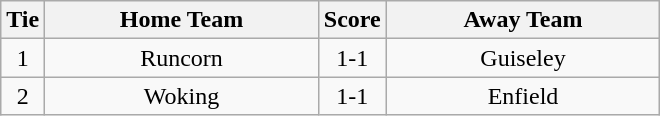<table class="wikitable" style="text-align:center;">
<tr>
<th width=20>Tie</th>
<th width=175>Home Team</th>
<th width=20>Score</th>
<th width=175>Away Team</th>
</tr>
<tr>
<td>1</td>
<td>Runcorn</td>
<td>1-1</td>
<td>Guiseley</td>
</tr>
<tr>
<td>2</td>
<td>Woking</td>
<td>1-1</td>
<td>Enfield</td>
</tr>
</table>
